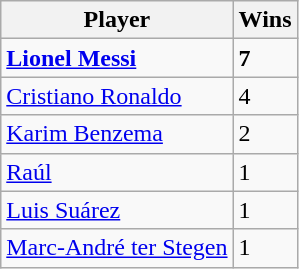<table class="wikitable sortable">
<tr>
<th>Player</th>
<th>Wins</th>
</tr>
<tr>
<td><strong><a href='#'>Lionel Messi</a></strong></td>
<td><strong>7</strong></td>
</tr>
<tr>
<td><a href='#'>Cristiano Ronaldo</a></td>
<td>4</td>
</tr>
<tr>
<td><a href='#'>Karim Benzema</a></td>
<td>2</td>
</tr>
<tr>
<td><a href='#'>Raúl</a></td>
<td>1</td>
</tr>
<tr>
<td><a href='#'>Luis Suárez</a></td>
<td>1</td>
</tr>
<tr>
<td><a href='#'>Marc-André ter Stegen</a></td>
<td>1</td>
</tr>
</table>
